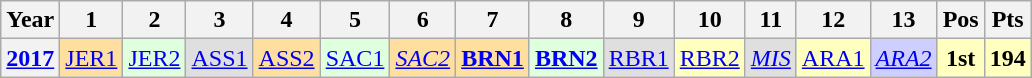<table class="wikitable" style="text-align:center">
<tr>
<th>Year</th>
<th>1</th>
<th>2</th>
<th>3</th>
<th>4</th>
<th>5</th>
<th>6</th>
<th>7</th>
<th>8</th>
<th>9</th>
<th>10</th>
<th>11</th>
<th>12</th>
<th>13</th>
<th>Pos</th>
<th>Pts</th>
</tr>
<tr>
<th><a href='#'>2017</a></th>
<td style="background:#ffdf9f;"><a href='#'>JER1</a><br></td>
<td style="background:#dfffdf;"><a href='#'>JER2</a><br></td>
<td style="background:#dfdfdf;"><a href='#'>ASS1</a><br></td>
<td style="background:#ffdf9f;"><a href='#'>ASS2</a><br></td>
<td style="background:#dfffdf;"><a href='#'>SAC1</a><br></td>
<td style="background:#ffdf9f;"><em><a href='#'>SAC2</a></em><br></td>
<td style="background:#ffdf9f;"><strong><a href='#'>BRN1</a></strong><br></td>
<td style="background:#dfffdf;"><strong><a href='#'>BRN2</a></strong><br></td>
<td style="background:#dfdfdf;"><a href='#'>RBR1</a><br></td>
<td style="background:#ffffbf;"><a href='#'>RBR2</a><br></td>
<td style="background:#dfdfdf;"><em><a href='#'>MIS</a></em><br></td>
<td style="background:#ffffbf;"><a href='#'>ARA1</a><br></td>
<td style="background:#cfcfff;"><em><a href='#'>ARA2</a></em><br></td>
<th style="background:#ffffbf;">1st</th>
<th style="background:#ffffbf;">194</th>
</tr>
</table>
